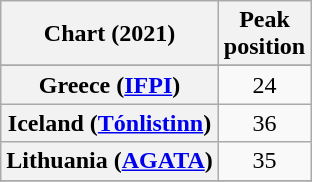<table class="wikitable sortable plainrowheaders" style="text-align:center">
<tr>
<th scope="col">Chart (2021)</th>
<th scope="col">Peak<br>position</th>
</tr>
<tr>
</tr>
<tr>
<th scope="row">Greece (<a href='#'>IFPI</a>)</th>
<td>24</td>
</tr>
<tr>
<th scope="row">Iceland (<a href='#'>Tónlistinn</a>)</th>
<td>36</td>
</tr>
<tr>
<th scope="row">Lithuania (<a href='#'>AGATA</a>)</th>
<td>35</td>
</tr>
<tr>
</tr>
<tr>
</tr>
<tr>
</tr>
</table>
